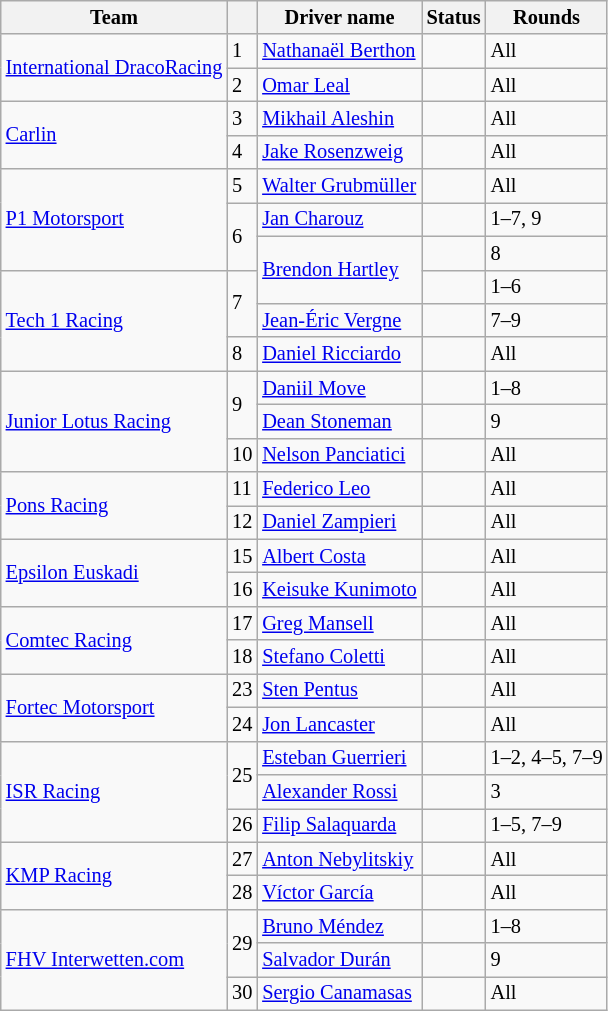<table class="wikitable" style="font-size: 85%;">
<tr>
<th>Team</th>
<th></th>
<th>Driver name</th>
<th>Status</th>
<th>Rounds</th>
</tr>
<tr>
<td rowspan=2> <a href='#'>International DracoRacing</a></td>
<td>1</td>
<td> <a href='#'>Nathanaël Berthon</a></td>
<td align=center></td>
<td>All</td>
</tr>
<tr>
<td>2</td>
<td> <a href='#'>Omar Leal</a></td>
<td></td>
<td>All</td>
</tr>
<tr>
<td rowspan=2> <a href='#'>Carlin</a></td>
<td>3</td>
<td> <a href='#'>Mikhail Aleshin</a></td>
<td></td>
<td>All</td>
</tr>
<tr>
<td>4</td>
<td> <a href='#'>Jake Rosenzweig</a></td>
<td align=center></td>
<td>All</td>
</tr>
<tr>
<td rowspan=3> <a href='#'>P1 Motorsport</a></td>
<td>5</td>
<td> <a href='#'>Walter Grubmüller</a></td>
<td align=center></td>
<td>All</td>
</tr>
<tr>
<td rowspan=2>6</td>
<td> <a href='#'>Jan Charouz</a></td>
<td align=center></td>
<td>1–7, 9</td>
</tr>
<tr>
<td rowspan=2> <a href='#'>Brendon Hartley</a></td>
<td></td>
<td>8</td>
</tr>
<tr>
<td rowspan=3> <a href='#'>Tech 1 Racing</a></td>
<td rowspan=2>7</td>
<td></td>
<td>1–6</td>
</tr>
<tr>
<td> <a href='#'>Jean-Éric Vergne</a></td>
<td align=center></td>
<td>7–9</td>
</tr>
<tr>
<td>8</td>
<td> <a href='#'>Daniel Ricciardo</a></td>
<td align=center></td>
<td>All</td>
</tr>
<tr>
<td rowspan=3> <a href='#'>Junior Lotus Racing</a></td>
<td rowspan=2>9</td>
<td> <a href='#'>Daniil Move</a></td>
<td></td>
<td>1–8</td>
</tr>
<tr>
<td> <a href='#'>Dean Stoneman</a></td>
<td align=center></td>
<td>9</td>
</tr>
<tr>
<td>10</td>
<td> <a href='#'>Nelson Panciatici</a></td>
<td align=center></td>
<td>All</td>
</tr>
<tr>
<td rowspan=2> <a href='#'>Pons Racing</a></td>
<td>11</td>
<td> <a href='#'>Federico Leo</a></td>
<td></td>
<td>All</td>
</tr>
<tr>
<td>12</td>
<td> <a href='#'>Daniel Zampieri</a></td>
<td align=center></td>
<td>All</td>
</tr>
<tr>
<td rowspan=2> <a href='#'>Epsilon Euskadi</a></td>
<td>15</td>
<td> <a href='#'>Albert Costa</a></td>
<td align=center></td>
<td>All</td>
</tr>
<tr>
<td>16</td>
<td> <a href='#'>Keisuke Kunimoto</a></td>
<td></td>
<td>All</td>
</tr>
<tr>
<td rowspan=2> <a href='#'>Comtec Racing</a></td>
<td>17</td>
<td> <a href='#'>Greg Mansell</a></td>
<td></td>
<td>All</td>
</tr>
<tr>
<td>18</td>
<td> <a href='#'>Stefano Coletti</a></td>
<td align=center></td>
<td>All</td>
</tr>
<tr>
<td rowspan=2> <a href='#'>Fortec Motorsport</a></td>
<td>23</td>
<td> <a href='#'>Sten Pentus</a></td>
<td></td>
<td>All</td>
</tr>
<tr>
<td>24</td>
<td> <a href='#'>Jon Lancaster</a></td>
<td></td>
<td>All</td>
</tr>
<tr>
<td rowspan=3> <a href='#'>ISR Racing</a></td>
<td rowspan=2>25</td>
<td> <a href='#'>Esteban Guerrieri</a></td>
<td></td>
<td>1–2, 4–5, 7–9</td>
</tr>
<tr>
<td> <a href='#'>Alexander Rossi</a></td>
<td align=center></td>
<td>3</td>
</tr>
<tr>
<td>26</td>
<td> <a href='#'>Filip Salaquarda</a></td>
<td></td>
<td>1–5, 7–9</td>
</tr>
<tr>
<td rowspan=2> <a href='#'>KMP Racing</a></td>
<td>27</td>
<td> <a href='#'>Anton Nebylitskiy</a></td>
<td></td>
<td>All</td>
</tr>
<tr>
<td>28</td>
<td> <a href='#'>Víctor García</a></td>
<td align=center></td>
<td>All</td>
</tr>
<tr>
<td rowspan=3> <a href='#'>FHV Interwetten.com</a></td>
<td rowspan=2>29</td>
<td> <a href='#'>Bruno Méndez</a></td>
<td align=center></td>
<td>1–8</td>
</tr>
<tr>
<td> <a href='#'>Salvador Durán</a></td>
<td></td>
<td>9</td>
</tr>
<tr>
<td>30</td>
<td> <a href='#'>Sergio Canamasas</a></td>
<td align=center></td>
<td>All</td>
</tr>
</table>
